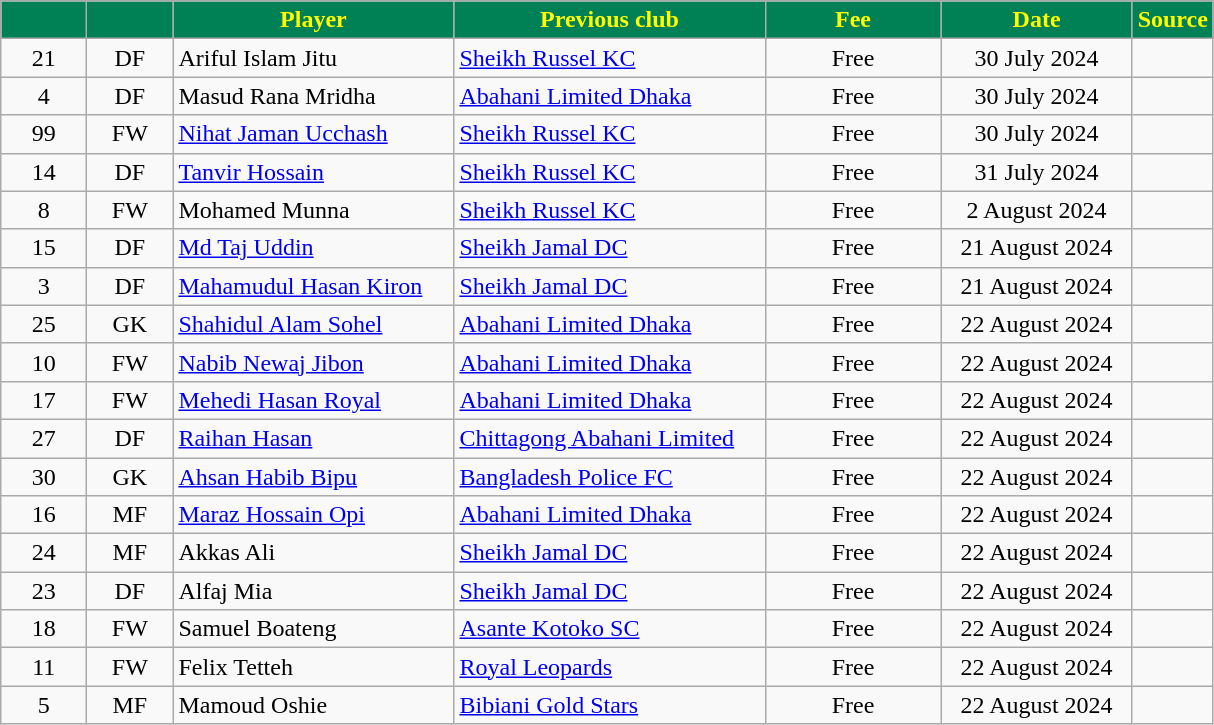<table class="wikitable plainrowheaders sortable" style="text-align:center">
<tr>
<th style="background:#008055; color:Yellow; width:50px;"></th>
<th style="background:#008055; color:Yellow; width:50px;"></th>
<th style="background:#008055; color:Yellow; width:180px;">Player</th>
<th style="background:#008055; color:Yellow; width:200px;">Previous club</th>
<th style="background:#008055; color:Yellow; width:110px;">Fee</th>
<th style="background:#008055; color:Yellow; width:120px;">Date</th>
<th style="background:#008055; color:Yellow; width:20px;">Source</th>
</tr>
<tr>
<td>21</td>
<td>DF</td>
<td align="left">Ariful Islam Jitu</td>
<td align="left"><a href='#'>Sheikh Russel KC</a></td>
<td align="center">Free</td>
<td>30 July 2024</td>
<td></td>
</tr>
<tr>
<td>4</td>
<td>DF</td>
<td align="left">Masud Rana Mridha</td>
<td align="left"><a href='#'>Abahani Limited Dhaka</a></td>
<td align="center">Free</td>
<td>30 July 2024</td>
<td></td>
</tr>
<tr>
<td>99</td>
<td>FW</td>
<td align="left"><a href='#'>Nihat Jaman Ucchash</a></td>
<td align="left"><a href='#'>Sheikh Russel KC</a></td>
<td align="center">Free</td>
<td>30 July 2024</td>
<td></td>
</tr>
<tr>
<td>14</td>
<td align="center">DF</td>
<td align="left"><a href='#'>Tanvir Hossain</a></td>
<td align="left"><a href='#'>Sheikh Russel KC</a></td>
<td align="center">Free</td>
<td>31 July 2024</td>
<td></td>
</tr>
<tr>
<td>8</td>
<td align="center">FW</td>
<td align="left">Mohamed Munna</td>
<td align="left"><a href='#'>Sheikh Russel KC</a></td>
<td align="center">Free</td>
<td>2 August 2024</td>
<td></td>
</tr>
<tr>
<td>15</td>
<td>DF</td>
<td align="left"><a href='#'>Md Taj Uddin</a></td>
<td align="left"><a href='#'>Sheikh Jamal DC</a></td>
<td align="center">Free</td>
<td>21 August 2024</td>
<td></td>
</tr>
<tr>
<td>3</td>
<td>DF</td>
<td align="left"><a href='#'>Mahamudul Hasan Kiron</a></td>
<td align="left"><a href='#'>Sheikh Jamal DC</a></td>
<td align="center">Free</td>
<td>21 August 2024</td>
<td></td>
</tr>
<tr>
<td>25</td>
<td>GK</td>
<td align="left"><a href='#'>Shahidul Alam Sohel</a></td>
<td align="left"><a href='#'>Abahani Limited Dhaka</a></td>
<td align="center">Free</td>
<td>22 August 2024</td>
<td></td>
</tr>
<tr>
<td>10</td>
<td>FW</td>
<td align="left"><a href='#'>Nabib Newaj Jibon</a></td>
<td align="left"><a href='#'>Abahani Limited Dhaka</a></td>
<td align="center">Free</td>
<td>22 August 2024</td>
<td></td>
</tr>
<tr>
<td>17</td>
<td>FW</td>
<td align="left"><a href='#'>Mehedi Hasan Royal</a></td>
<td align="left"><a href='#'>Abahani Limited Dhaka</a></td>
<td align="center">Free</td>
<td>22 August 2024</td>
<td></td>
</tr>
<tr>
<td>27</td>
<td>DF</td>
<td align="left"><a href='#'>Raihan Hasan</a></td>
<td align="left"><a href='#'>Chittagong Abahani Limited</a></td>
<td align="center">Free</td>
<td>22 August 2024</td>
<td></td>
</tr>
<tr>
<td>30</td>
<td>GK</td>
<td align="left"><a href='#'>Ahsan Habib Bipu</a></td>
<td align="left"><a href='#'>Bangladesh Police FC</a></td>
<td align="center">Free</td>
<td>22 August 2024</td>
<td></td>
</tr>
<tr>
<td>16</td>
<td>MF</td>
<td align="left"><a href='#'>Maraz Hossain Opi</a></td>
<td align="left"><a href='#'>Abahani Limited Dhaka</a></td>
<td align="center">Free</td>
<td>22 August 2024</td>
<td></td>
</tr>
<tr>
<td>24</td>
<td>MF</td>
<td align="left">Akkas Ali</td>
<td align="left"><a href='#'>Sheikh Jamal DC</a></td>
<td align="center">Free</td>
<td>22 August 2024</td>
<td></td>
</tr>
<tr>
<td>23</td>
<td>DF</td>
<td align="left">Alfaj Mia</td>
<td align="left"><a href='#'>Sheikh Jamal DC</a></td>
<td align="center">Free</td>
<td>22 August 2024</td>
<td></td>
</tr>
<tr>
<td>18</td>
<td>FW</td>
<td align="left"> Samuel Boateng</td>
<td align="left"> <a href='#'>Asante Kotoko SC</a></td>
<td align="center">Free</td>
<td>22 August 2024</td>
<td></td>
</tr>
<tr>
<td>11</td>
<td>FW</td>
<td align="left"> Felix Tetteh</td>
<td align="left"> <a href='#'>Royal Leopards</a></td>
<td align="center">Free</td>
<td>22 August 2024</td>
<td></td>
</tr>
<tr>
<td>5</td>
<td>MF</td>
<td align="left"> Mamoud Oshie</td>
<td align="left"> <a href='#'>Bibiani Gold Stars</a></td>
<td align="center">Free</td>
<td>22 August 2024</td>
<td></td>
</tr>
</table>
